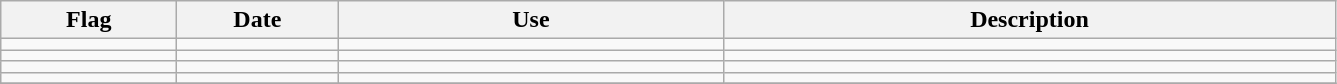<table class="wikitable" style="background:#f9f9f9">
<tr>
<th width="110">Flag</th>
<th width="100">Date</th>
<th width="250">Use</th>
<th width="400">Description</th>
</tr>
<tr>
<td></td>
<td></td>
<td></td>
<td></td>
</tr>
<tr>
<td></td>
<td></td>
<td></td>
<td></td>
</tr>
<tr>
<td></td>
<td></td>
<td></td>
<td></td>
</tr>
<tr>
<td></td>
<td></td>
<td></td>
<td></td>
</tr>
<tr>
</tr>
</table>
